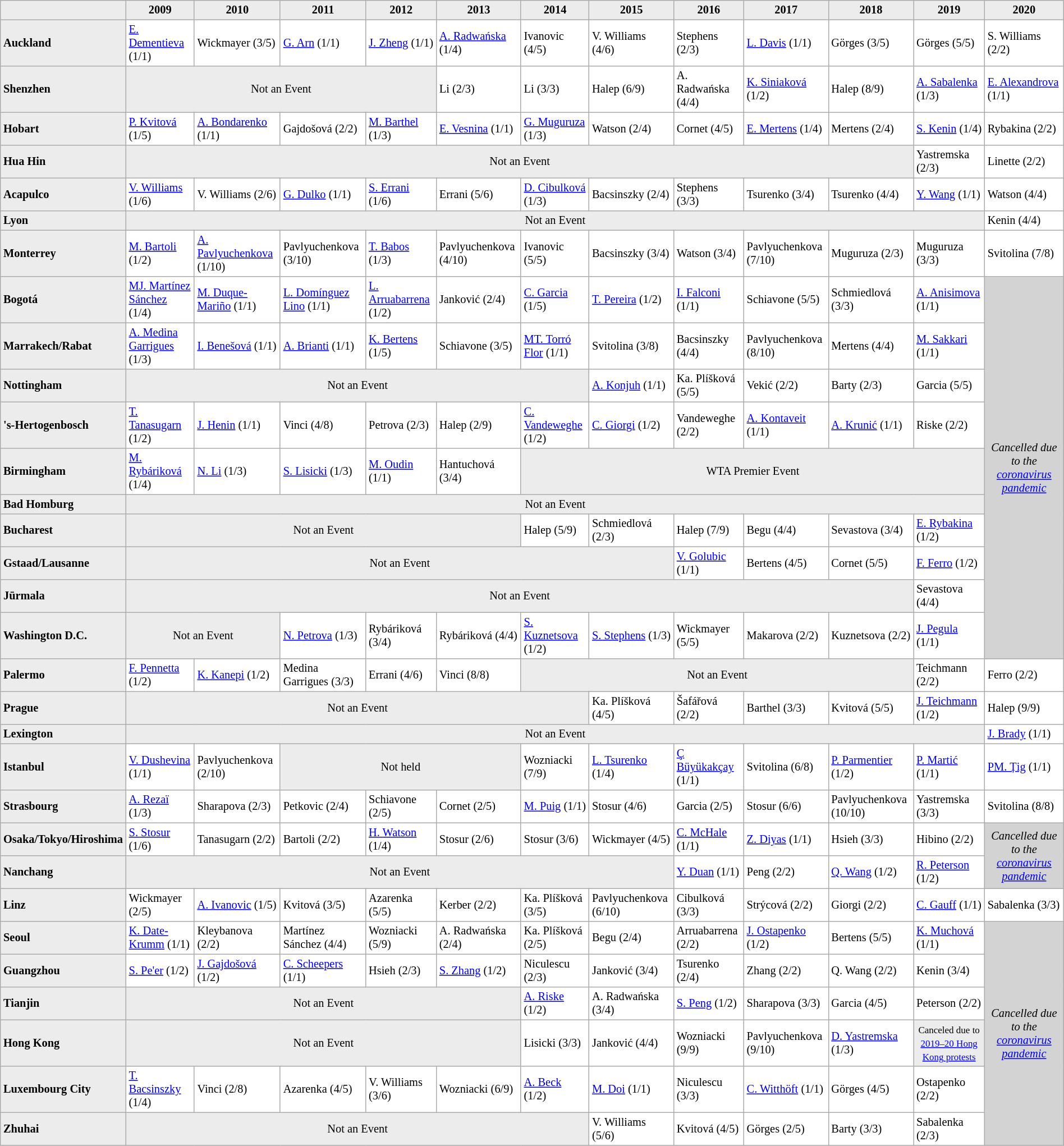<table cellpadding="3" cellspacing="0" border="1" style="font-size: 85%; border: #aaa solid 1px; border-collapse: collapse;">
<tr style="background:#ececec;">
<th></th>
<th>2009</th>
<th>2010</th>
<th>2011</th>
<th>2012</th>
<th>2013</th>
<th>2014</th>
<th>2015</th>
<th>2016</th>
<th>2017</th>
<th>2018</th>
<th>2019</th>
<th>2020</th>
</tr>
<tr>
<td style="background:#ececec; text-align:left;"><strong> Auckland </strong></td>
<td> <a href='#'>E. Dementieva</a> (1/1)</td>
<td>  Wickmayer (3/5)</td>
<td>  <a href='#'>G. Arn</a> (1/1)</td>
<td>  <a href='#'>J. Zheng</a> (1/1)</td>
<td>  <a href='#'>A. Radwańska</a> (1/4)</td>
<td>  Ivanovic (4/5)</td>
<td>  V. Williams (4/6)</td>
<td>  Stephens (2/3)</td>
<td>  <a href='#'>L. Davis</a> (1/1)</td>
<td>  Görges (3/5)</td>
<td>  Görges (5/5)</td>
<td>  S. Williams (2/2)</td>
</tr>
<tr>
<td style="background:#ececec; text-align:left;"><strong> Shenzhen</strong></td>
<td colspan="4" style="background:#ececec; text-align:center;"><span>Not an Event</span></td>
<td>  Li (2/3)</td>
<td>  Li (3/3)</td>
<td>  Halep (6/9)</td>
<td>  A. Radwańska (4/4)</td>
<td>  <a href='#'>K. Siniaková</a> (1/2)</td>
<td>  Halep (8/9)</td>
<td>  <a href='#'>A. Sabalenka</a> (1/3)</td>
<td>  <a href='#'>E. Alexandrova</a> (1/1)</td>
</tr>
<tr>
<td style="background:#ececec; text-align:left;"><strong> Hobart </strong></td>
<td> <a href='#'>P. Kvitová</a> (1/5)</td>
<td>  <a href='#'>A. Bondarenko</a> (1/1)</td>
<td>  Gajdošová (2/2)</td>
<td>  <a href='#'>M. Barthel</a> (1/3)</td>
<td>  <a href='#'>E. Vesnina</a> (1/1)</td>
<td>  <a href='#'>G. Muguruza</a> (1/3)</td>
<td>  Watson (2/4)</td>
<td>  Cornet (4/5)</td>
<td>  <a href='#'>E. Mertens</a> (1/4)</td>
<td>  Mertens (2/4)</td>
<td>  <a href='#'>S. Kenin</a> (1/4)</td>
<td>  Rybakina (2/2)</td>
</tr>
<tr>
<td style="background:#ececec; text-align:left;"><strong> Hua Hin</strong></td>
<td colspan="10" style="background:#ececec; text-align:center;"><span>Not an Event</span></td>
<td>  Yastremska (2/3)</td>
<td>  Linette (2/2)</td>
</tr>
<tr>
<td style="background:#ececec; text-align:left;"><strong> Acapulco </strong></td>
<td> <a href='#'>V. Williams</a> (1/6)</td>
<td>  V. Williams (2/6)</td>
<td>  <a href='#'>G. Dulko</a> (1/1)</td>
<td>  <a href='#'>S. Errani</a> (1/6)</td>
<td>  Errani (5/6)</td>
<td>  <a href='#'>D. Cibulková</a> (1/3)</td>
<td>  Bacsinszky (2/4)</td>
<td>  Stephens (3/3)</td>
<td>  Tsurenko (3/4)</td>
<td>  Tsurenko (4/4)</td>
<td>  <a href='#'>Y. Wang</a> (1/1)</td>
<td>  Watson (4/4)</td>
</tr>
<tr>
<td style="background:#ececec; text-align:left;"><strong> Lyon</strong></td>
<td colspan="11" style="background:#ececec; text-align:center;"><span>Not an Event</span></td>
<td>  Kenin (4/4)</td>
</tr>
<tr>
<td style="background:#ececec; text-align:left;"><strong> Monterrey </strong></td>
<td> <a href='#'>M. Bartoli</a> (1/2)</td>
<td>  <a href='#'>A. Pavlyuchenkova</a> (1/10)</td>
<td>  Pavlyuchenkova (3/10)</td>
<td>  <a href='#'>T. Babos</a> (1/3)</td>
<td>  Pavlyuchenkova (4/10)</td>
<td>  Ivanovic (5/5)</td>
<td>  Bacsinszky (3/4)</td>
<td>  Watson (3/4)</td>
<td>  Pavlyuchenkova (7/10)</td>
<td>  Muguruza (2/3)</td>
<td>  Muguruza (3/3)</td>
<td>  Svitolina (7/8)</td>
</tr>
<tr>
<td style="background:#ececec; text-align:left;"><strong> Bogotá </strong></td>
<td> <a href='#'>MJ. Martínez Sánchez</a> (1/4)</td>
<td>  <a href='#'>M. Duque-Mariño</a> (1/1)</td>
<td>  <a href='#'>L. Domínguez Lino</a> (1/1)</td>
<td>  <a href='#'>L. Arruabarrena</a> (1/2)</td>
<td>  Janković (2/4)</td>
<td>  <a href='#'>C. Garcia</a> (1/5)</td>
<td>  <a href='#'>T. Pereira</a> (1/2)</td>
<td>  <a href='#'>I. Falconi</a> (1/1)</td>
<td>  Schiavone (5/5)</td>
<td>  Schmiedlová (3/3)</td>
<td>  <a href='#'>A. Anisimova</a> (1/1)</td>
<td rowspan="10" bgcolor="lightgray" align="center"><em>Cancelled due to the <a href='#'>coronavirus pandemic</a></em></td>
</tr>
<tr>
<td style="background:#ececec; text-align:left;"><strong> Marrakech/Rabat  </strong></td>
<td> <a href='#'>A. Medina Garrigues</a> (1/3)</td>
<td>  <a href='#'>I. Benešová</a> (1/1)</td>
<td>  <a href='#'>A. Brianti</a> (1/1)</td>
<td>  <a href='#'>K. Bertens</a> (1/5)</td>
<td>  Schiavone (3/5)</td>
<td>  <a href='#'>MT. Torró Flor</a> (1/1)</td>
<td>  Svitolina (3/8)</td>
<td>  Bacsinszky (4/4)</td>
<td>  Pavlyuchenkova (8/10)</td>
<td>  Mertens (4/4)</td>
<td>  <a href='#'>M. Sakkari</a> (1/1)</td>
</tr>
<tr>
<td style="background:#ececec; text-align:left;"><strong> Nottingham</strong></td>
<td colspan="6" style="background:#ececec; text-align:center;"><span>Not an Event</span></td>
<td>  <a href='#'>A. Konjuh</a> (1/1)</td>
<td>  Ka. Plíšková (5/5)</td>
<td>  Vekić (2/2)</td>
<td>  Barty (2/3)</td>
<td>  Garcia (5/5)</td>
</tr>
<tr>
<td style="background:#ececec; text-align:left;"><strong> 's-Hertogenbosch  </strong></td>
<td> <a href='#'>T. Tanasugarn</a> (1/2)</td>
<td>  <a href='#'>J. Henin</a> (1/1)</td>
<td>  Vinci (4/8)</td>
<td>  Petrova (2/3)</td>
<td>  Halep (2/9)</td>
<td>  <a href='#'>C. Vandeweghe</a> (1/2)</td>
<td>  <a href='#'>C. Giorgi</a> (1/2)</td>
<td>  Vandeweghe (2/2)</td>
<td>  <a href='#'>A. Kontaveit</a> (1/1)</td>
<td>  <a href='#'>A. Krunić</a> (1/1)</td>
<td>  Riske (2/2)</td>
</tr>
<tr>
<td style="background:#ececec; text-align:left;"><strong> Birmingham</strong></td>
<td> <a href='#'>M. Rybáriková</a> (1/4)</td>
<td>  <a href='#'>N. Li</a> (1/3)</td>
<td>  <a href='#'>S. Lisicki</a> (1/3)</td>
<td>  <a href='#'>M. Oudin</a> (1/1)</td>
<td>  Hantuchová (3/4)</td>
<td colspan="6" style="background:#ececec; text-align:center;"><span>WTA Premier Event</span></td>
</tr>
<tr>
<td style="background:#ececec; text-align:left;"><strong> Bad Homburg</strong></td>
<td colspan="11" style="background:#ececec; text-align:center;"><span>Not an Event</span></td>
</tr>
<tr>
<td style="background:#ececec; text-align:left;"><strong> Bucharest</strong></td>
<td colspan="5" style="background:#ececec; text-align:center;"><span>Not an Event</span></td>
<td>  Halep (5/9)</td>
<td>  Schmiedlová (2/3)</td>
<td>  Halep (7/9)</td>
<td>  Begu (4/4)</td>
<td>  Sevastova (3/4)</td>
<td>  <a href='#'>E. Rybakina</a> (1/2)</td>
</tr>
<tr>
<td style="background:#ececec; text-align:left;"><strong> Gstaad/Lausanne </strong></td>
<td colspan="7" style="background:#ececec; text-align:center;"><span>Not an Event</span></td>
<td>  <a href='#'>V. Golubic</a> (1/1)</td>
<td>  Bertens (4/5)</td>
<td>  Cornet (5/5)</td>
<td>  <a href='#'>F. Ferro</a> (1/2)</td>
</tr>
<tr>
<td style="background:#ececec; text-align:left;"><strong> Jūrmala </strong></td>
<td colspan="10" style="background:#ececec; text-align:center;"><span>Not an Event</span></td>
<td>  Sevastova (4/4)</td>
</tr>
<tr>
<td style="background:#ececec; text-align:left;"><strong> Washington D.C. </strong></td>
<td colspan="2" style="background:#ececec; text-align:center;"><span>Not an Event</span></td>
<td>  <a href='#'>N. Petrova</a> (1/3)</td>
<td>  Rybáriková (3/4)</td>
<td>  Rybáriková (4/4)</td>
<td>  <a href='#'>S. Kuznetsova</a> (1/2)</td>
<td>  <a href='#'>S. Stephens</a> (1/3)</td>
<td>  Wickmayer (5/5)</td>
<td>  Makarova (2/2)</td>
<td>  Kuznetsova (2/2)</td>
<td>  <a href='#'>J. Pegula</a> (1/1)</td>
</tr>
<tr>
<td style="background:#ececec; text-align:left;"><strong> Palermo</strong></td>
<td> <a href='#'>F. Pennetta</a> (1/2)</td>
<td>  <a href='#'>K. Kanepi</a> (1/2)</td>
<td>  Medina Garrigues (3/3)</td>
<td>  Errani (4/6)</td>
<td>  Vinci (8/8)</td>
<td colspan="5" style="background:#ececec; text-align:center;"><span>Not an Event</span></td>
<td>  Teichmann (2/2)</td>
<td>  Ferro (2/2)</td>
</tr>
<tr>
<td style="background:#ececec; text-align:left;"><strong> Prague</strong></td>
<td colspan="6" style="background:#ececec; text-align:center;"><span>Not an Event</span></td>
<td>  Ka. Plíšková (4/5)</td>
<td>  Šafářová (2/2)</td>
<td>  Barthel (3/3)</td>
<td>  Kvitová (5/5)</td>
<td>  <a href='#'>J. Teichmann</a> (1/2)</td>
<td>  Halep (9/9)</td>
</tr>
<tr>
<td style="background:#ececec; text-align:left;"><strong>Lexington</strong></td>
<td colspan="11" style="background:#ececec; text-align:center;"><span>Not an Event</span></td>
<td>  <a href='#'>J. Brady</a> (1/1)</td>
</tr>
<tr>
<td style="background:#ececec; text-align:left;"><strong> Istanbul  </strong></td>
<td> <a href='#'>V. Dushevina</a> (1/1)</td>
<td>  Pavlyuchenkova (2/10)</td>
<td colspan="3" style="background:#ececec; text-align:center;"><span>Not held</span></td>
<td>  Wozniacki (7/9)</td>
<td>  <a href='#'>L. Tsurenko</a> (1/4)</td>
<td>  <a href='#'>Ç Büyükakçay</a> (1/1)</td>
<td>  Svitolina (6/8)</td>
<td>  <a href='#'>P. Parmentier</a> (1/2)</td>
<td>  <a href='#'>P. Martić</a> (1/1)</td>
<td>  <a href='#'>PM. Țig</a> (1/1)</td>
</tr>
<tr>
<td style="background:#ececec; text-align:left;"><strong> Strasbourg </strong></td>
<td> <a href='#'>A. Rezaï</a> (1/3)</td>
<td>  Sharapova (2/3)</td>
<td>  Petkovic (2/4)</td>
<td>  Schiavone (2/5)</td>
<td>  Cornet (2/5)</td>
<td>  <a href='#'>M. Puig</a> (1/1)</td>
<td>  Stosur (4/6)</td>
<td>  Garcia (2/5)</td>
<td>  Stosur (6/6)</td>
<td>  Pavlyuchenkova (10/10)</td>
<td>  Yastremska (3/3)</td>
<td>  Svitolina (8/8)</td>
</tr>
<tr>
<td style="background:#ececec; text-align:left;"><strong> Osaka/Tokyo/Hiroshima  </strong></td>
<td> <a href='#'>S. Stosur</a> (1/6)</td>
<td>  Tanasugarn (2/2)</td>
<td>  Bartoli (2/2)</td>
<td>  <a href='#'>H. Watson</a> (1/4)</td>
<td>  Stosur (2/6)</td>
<td>  Stosur (3/6)</td>
<td>  Wickmayer (4/5)</td>
<td>  <a href='#'>C. McHale</a> (1/1)</td>
<td>  <a href='#'>Z. Diyas</a> (1/1)</td>
<td>  Hsieh (3/3)</td>
<td>  Hibino (2/2)</td>
<td rowspan="2" bgcolor="lightgray" align="center"><em>Cancelled due to the <a href='#'>coronavirus pandemic</a></em></td>
</tr>
<tr>
<td style="background:#ececec; text-align:left;"><strong> Nanchang</strong></td>
<td colspan="7" style="background:#ececec; text-align:center;"><span>Not an Event</span></td>
<td>  <a href='#'>Y. Duan</a> (1/1)</td>
<td>  Peng (2/2)</td>
<td>  <a href='#'>Q. Wang</a> (1/2)</td>
<td>  <a href='#'>R. Peterson</a> (1/2)</td>
</tr>
<tr>
<td style="background:#ececec; text-align:left;"><strong> Linz </strong></td>
<td> Wickmayer (2/5)</td>
<td>  <a href='#'>A. Ivanovic</a> (1/5)</td>
<td>  Kvitová (3/5)</td>
<td>  Azarenka (5/5)</td>
<td>  Kerber (2/2)</td>
<td>  Ka. Plíšková (3/5)</td>
<td>  Pavlyuchenkova (6/10)</td>
<td>  Cibulková (3/3)</td>
<td>  Strýcová (2/2)</td>
<td>  Giorgi (2/2)</td>
<td>  <a href='#'>C. Gauff</a> (1/1)</td>
<td>  Sabalenka (3/3)</td>
</tr>
<tr>
<td style="background:#ececec; text-align:left;"><strong> Seoul </strong></td>
<td> <a href='#'>K. Date-Krumm</a> (1/1)</td>
<td>  Kleybanova (2/2)</td>
<td>  Martínez Sánchez (4/4)</td>
<td>  Wozniacki (5/9)</td>
<td>  A. Radwańska (2/4)</td>
<td>  Ka. Plíšková (2/5)</td>
<td>  Begu (2/4)</td>
<td>  Arruabarrena (2/2)</td>
<td>  <a href='#'>J. Ostapenko</a> (1/2)</td>
<td>  Bertens (5/5)</td>
<td>  <a href='#'>K. Muchová</a> (1/1)</td>
<td rowspan="6" bgcolor="lightgray" align="center"><em>Cancelled due to the <a href='#'>coronavirus pandemic</a></em></td>
</tr>
<tr>
<td style="background:#ececec; text-align:left;"><strong> Guangzhou </strong></td>
<td> <a href='#'>S. Pe'er</a> (1/2)</td>
<td>  <a href='#'>J. Gajdošová</a> (1/2)</td>
<td>  <a href='#'>C. Scheepers</a> (1/1)</td>
<td>  Hsieh (2/3)</td>
<td>  <a href='#'>S. Zhang</a> (1/2)</td>
<td>  Niculescu (2/3)</td>
<td>  Janković (3/4)</td>
<td>  Tsurenko (2/4)</td>
<td>  Zhang (2/2)</td>
<td>  Q. Wang (2/2)</td>
<td>  Kenin (3/4)</td>
</tr>
<tr>
<td style="background:#ececec; text-align:left;"><strong> Tianjin</strong></td>
<td colspan="5" style="background:#ececec; text-align:center;"><span>Not an Event</span></td>
<td>  <a href='#'>A. Riske</a> (1/2)</td>
<td>  A. Radwańska (3/4)</td>
<td>  <a href='#'>S. Peng</a> (1/2)</td>
<td>  Sharapova (3/3)</td>
<td>  Garcia (4/5)</td>
<td>  Peterson (2/2)</td>
</tr>
<tr>
<td style="background:#ececec; text-align:left;"><strong> Hong Kong</strong></td>
<td colspan="5" style="background:#ececec; text-align:center;"><span>Not an Event</span></td>
<td>  Lisicki (3/3)</td>
<td>  Janković (4/4)</td>
<td>  Wozniacki (9/9)</td>
<td>  Pavlyuchenkova (9/10)</td>
<td>  <a href='#'>D. Yastremska</a> (1/3)</td>
<td style="background:#ececec; text-align:center;"><span><small>Canceled due to <a href='#'>2019–20 Hong Kong protests</a></small></span></td>
</tr>
<tr>
<td style="background:#ececec; text-align:left;"><strong> Luxembourg City</strong></td>
<td> <a href='#'>T. Bacsinszky</a> (1/4)</td>
<td>  Vinci (2/8)</td>
<td>  Azarenka (4/5)</td>
<td>  V. Williams (3/6)</td>
<td>  Wozniacki (6/9)</td>
<td>  <a href='#'>A. Beck</a> (1/2)</td>
<td>  <a href='#'>M. Doi</a> (1/1)</td>
<td>  Niculescu (3/3)</td>
<td>  <a href='#'>C. Witthöft</a> (1/1)</td>
<td>  Görges (4/5)</td>
<td>  Ostapenko (2/2)</td>
</tr>
<tr>
<td style="background:#ececec; text-align:left;"><strong> Zhuhai</strong></td>
<td colspan="6" style="background:#ececec; text-align:center;"><span>Not an Event</span></td>
<td>  V. Williams (5/6)</td>
<td>  Kvitová (4/5)</td>
<td>  Görges (2/5)</td>
<td>  Barty (3/3)</td>
<td>  Sabalenka (2/3)</td>
</tr>
</table>
